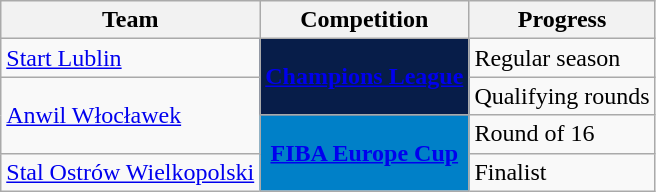<table class="wikitable sortable">
<tr>
<th>Team</th>
<th>Competition</th>
<th>Progress</th>
</tr>
<tr>
<td><a href='#'>Start Lublin</a></td>
<td rowspan="2" style="background-color:#071D49;color:#D0D3D4;text-align:center"><strong><a href='#'><span>Champions League</span></a></strong></td>
<td>Regular season</td>
</tr>
<tr>
<td rowspan=2><a href='#'>Anwil Włocławek</a></td>
<td>Qualifying rounds</td>
</tr>
<tr>
<td rowspan="2" style="background-color:#0080C8;color:#D0D3D4;text-align:center"><strong><a href='#'><span>FIBA Europe Cup</span></a></strong></td>
<td>Round of 16</td>
</tr>
<tr>
<td><a href='#'>Stal Ostrów Wielkopolski</a></td>
<td>Finalist</td>
</tr>
</table>
